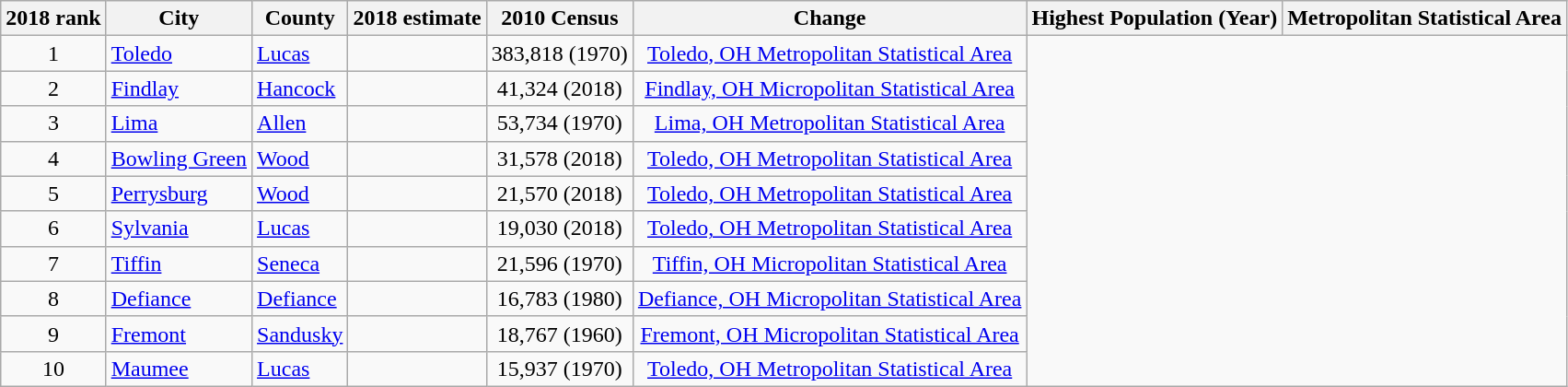<table class="wikitable sortable" style="text-align:center">
<tr>
<th>2018 rank</th>
<th>City</th>
<th>County</th>
<th>2018 estimate</th>
<th>2010 Census</th>
<th>Change</th>
<th>Highest Population (Year)</th>
<th>Metropolitan Statistical Area</th>
</tr>
<tr>
<td>1</td>
<td align=left><a href='#'>Toledo</a></td>
<td align=left><a href='#'>Lucas</a></td>
<td></td>
<td>383,818 (1970)</td>
<td><a href='#'>Toledo, OH Metropolitan Statistical Area</a></td>
</tr>
<tr>
<td>2</td>
<td align=left><a href='#'>Findlay</a></td>
<td align=left><a href='#'>Hancock</a></td>
<td></td>
<td>41,324 (2018)</td>
<td><a href='#'>Findlay, OH Micropolitan Statistical Area</a></td>
</tr>
<tr>
<td>3</td>
<td align=left><a href='#'>Lima</a></td>
<td align=left><a href='#'>Allen</a></td>
<td></td>
<td>53,734 (1970)</td>
<td><a href='#'>Lima, OH Metropolitan Statistical Area</a></td>
</tr>
<tr>
<td>4</td>
<td align=left><a href='#'>Bowling Green</a></td>
<td align=left><a href='#'>Wood</a></td>
<td></td>
<td>31,578 (2018)</td>
<td><a href='#'>Toledo, OH Metropolitan Statistical Area</a></td>
</tr>
<tr>
<td>5</td>
<td align=left><a href='#'>Perrysburg</a></td>
<td align=left><a href='#'>Wood</a></td>
<td></td>
<td>21,570 (2018)</td>
<td><a href='#'>Toledo, OH Metropolitan Statistical Area</a></td>
</tr>
<tr>
<td>6</td>
<td align=left><a href='#'>Sylvania</a></td>
<td align=left><a href='#'>Lucas</a></td>
<td></td>
<td>19,030 (2018)</td>
<td><a href='#'>Toledo, OH Metropolitan Statistical Area</a></td>
</tr>
<tr>
<td>7</td>
<td align=left><a href='#'>Tiffin</a></td>
<td align=left><a href='#'>Seneca</a></td>
<td></td>
<td>21,596 (1970)</td>
<td><a href='#'>Tiffin, OH Micropolitan Statistical Area</a></td>
</tr>
<tr>
<td>8</td>
<td align=left><a href='#'>Defiance</a></td>
<td align=left><a href='#'>Defiance</a></td>
<td></td>
<td>16,783 (1980)</td>
<td><a href='#'>Defiance, OH Micropolitan Statistical Area</a></td>
</tr>
<tr>
<td>9</td>
<td align=left><a href='#'>Fremont</a></td>
<td align=left><a href='#'>Sandusky</a></td>
<td></td>
<td>18,767 (1960)</td>
<td><a href='#'>Fremont, OH Micropolitan Statistical Area</a></td>
</tr>
<tr>
<td>10</td>
<td align=left><a href='#'>Maumee</a></td>
<td align=left><a href='#'>Lucas</a></td>
<td></td>
<td>15,937 (1970)</td>
<td><a href='#'>Toledo, OH Metropolitan Statistical Area</a></td>
</tr>
</table>
